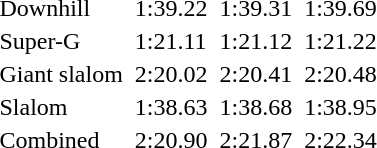<table>
<tr>
<td>Downhill<br></td>
<td></td>
<td>1:39.22</td>
<td></td>
<td>1:39.31</td>
<td></td>
<td>1:39.69</td>
</tr>
<tr>
<td>Super-G<br></td>
<td></td>
<td>1:21.11</td>
<td></td>
<td>1:21.12</td>
<td></td>
<td>1:21.22</td>
</tr>
<tr>
<td>Giant slalom<br></td>
<td></td>
<td>2:20.02</td>
<td></td>
<td>2:20.41</td>
<td></td>
<td>2:20.48</td>
</tr>
<tr>
<td>Slalom<br></td>
<td></td>
<td>1:38.63</td>
<td></td>
<td>1:38.68</td>
<td></td>
<td>1:38.95</td>
</tr>
<tr>
<td>Combined<br></td>
<td></td>
<td>2:20.90</td>
<td></td>
<td>2:21.87</td>
<td></td>
<td>2:22.34</td>
</tr>
</table>
